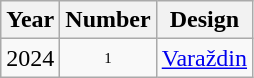<table class="wikitable" align="center">
<tr>
<th>Year</th>
<th>Number</th>
<th>Design</th>
</tr>
<tr>
<td>2024</td>
<td style="text-align:center; font-size:10px;">1</td>
<td><a href='#'>Varaždin</a></td>
</tr>
</table>
